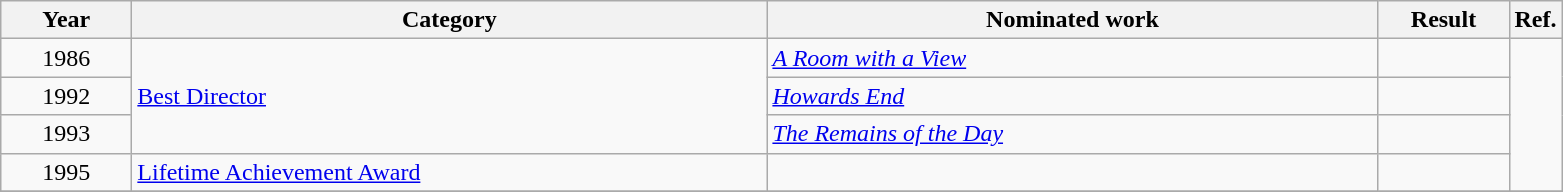<table class=wikitable>
<tr>
<th scope="col" style="width:5em;">Year</th>
<th scope="col" style="width:26em;">Category</th>
<th scope="col" style="width:25em;">Nominated work</th>
<th scope="col" style="width:5em;">Result</th>
<th>Ref.</th>
</tr>
<tr>
<td style="text-align:center;">1986</td>
<td rowspan=3><a href='#'>Best Director</a></td>
<td><em><a href='#'>A Room with a View</a></em></td>
<td></td>
<td rowspan=4></td>
</tr>
<tr>
<td style="text-align:center;">1992</td>
<td><em><a href='#'>Howards End</a></em></td>
<td></td>
</tr>
<tr>
<td style="text-align:center;">1993</td>
<td><em><a href='#'>The Remains of the Day</a></em></td>
<td></td>
</tr>
<tr>
<td style="text-align:center;">1995</td>
<td><a href='#'>Lifetime Achievement Award</a></td>
<td></td>
<td></td>
</tr>
<tr>
</tr>
</table>
